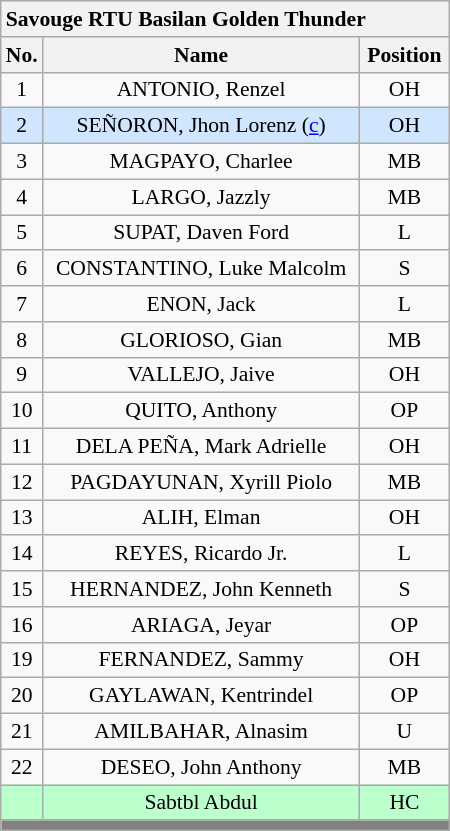<table class='wikitable mw-collapsible mw-collapsed' style='text-align: center; font-size: 90%; width: 300px; border: none;'>
<tr>
<th style='text-align: left;' colspan=3>Savouge RTU Basilan Golden Thunder</th>
</tr>
<tr>
<th style="width:7%">No.</th>
<th>Name</th>
<th style="width:20%">Position</th>
</tr>
<tr>
<td>1</td>
<td>ANTONIO, Renzel</td>
<td>OH</td>
</tr>
<tr bgcolor=#DOE6FF>
<td>2</td>
<td>SEÑORON, Jhon Lorenz (<a href='#'>c</a>)</td>
<td>OH</td>
</tr>
<tr>
<td>3</td>
<td>MAGPAYO, Charlee</td>
<td>MB</td>
</tr>
<tr>
<td>4</td>
<td>LARGO, Jazzly</td>
<td>MB</td>
</tr>
<tr>
<td>5</td>
<td>SUPAT, Daven Ford</td>
<td>L</td>
</tr>
<tr>
<td>6</td>
<td>CONSTANTINO, Luke Malcolm</td>
<td>S</td>
</tr>
<tr>
<td>7</td>
<td>ENON, Jack</td>
<td>L</td>
</tr>
<tr>
<td>8</td>
<td>GLORIOSO, Gian</td>
<td>MB</td>
</tr>
<tr>
<td>9</td>
<td>VALLEJO, Jaive</td>
<td>OH</td>
</tr>
<tr>
<td>10</td>
<td>QUITO, Anthony</td>
<td>OP</td>
</tr>
<tr>
<td>11</td>
<td>DELA PEÑA, Mark Adrielle</td>
<td>OH</td>
</tr>
<tr>
<td>12</td>
<td>PAGDAYUNAN, Xyrill Piolo</td>
<td>MB</td>
</tr>
<tr>
<td>13</td>
<td>ALIH, Elman</td>
<td>OH</td>
</tr>
<tr>
<td>14</td>
<td>REYES, Ricardo Jr.</td>
<td>L</td>
</tr>
<tr>
<td>15</td>
<td>HERNANDEZ, John Kenneth</td>
<td>S</td>
</tr>
<tr>
<td>16</td>
<td>ARIAGA, Jeyar</td>
<td>OP</td>
</tr>
<tr>
<td>19</td>
<td>FERNANDEZ, Sammy</td>
<td>OH</td>
</tr>
<tr>
<td>20</td>
<td>GAYLAWAN, Kentrindel</td>
<td>OP</td>
</tr>
<tr>
<td>21</td>
<td>AMILBAHAR, Alnasim</td>
<td>U</td>
</tr>
<tr>
<td>22</td>
<td>DESEO, John Anthony</td>
<td>MB</td>
</tr>
<tr bgcolor=#BBFFCC>
<td></td>
<td>Sabtbl Abdul</td>
<td>HC</td>
</tr>
<tr>
<th style='background: grey;' colspan=3></th>
</tr>
</table>
